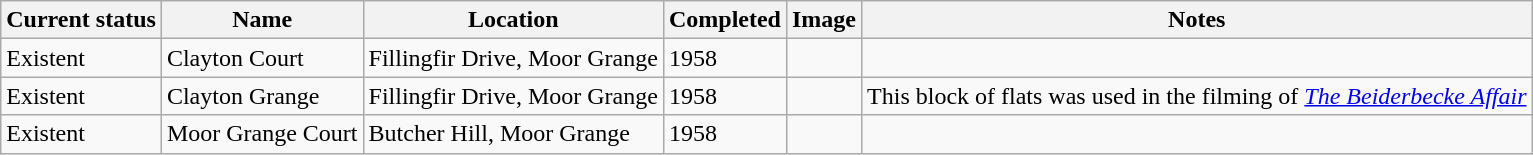<table class="wikitable sortable">
<tr>
<th>Current status</th>
<th>Name</th>
<th>Location</th>
<th>Completed</th>
<th class="unsortable">Image</th>
<th class="unsortable">Notes</th>
</tr>
<tr>
<td>Existent</td>
<td>Clayton Court</td>
<td>Fillingfir Drive, Moor Grange</td>
<td>1958</td>
<td></td>
<td></td>
</tr>
<tr>
<td>Existent</td>
<td>Clayton Grange</td>
<td>Fillingfir Drive, Moor Grange</td>
<td>1958</td>
<td></td>
<td>This block of flats was used in the filming of <em><a href='#'>The Beiderbecke Affair</a></em></td>
</tr>
<tr>
<td>Existent</td>
<td>Moor Grange Court</td>
<td>Butcher Hill, Moor Grange</td>
<td>1958</td>
<td></td>
<td></td>
</tr>
</table>
